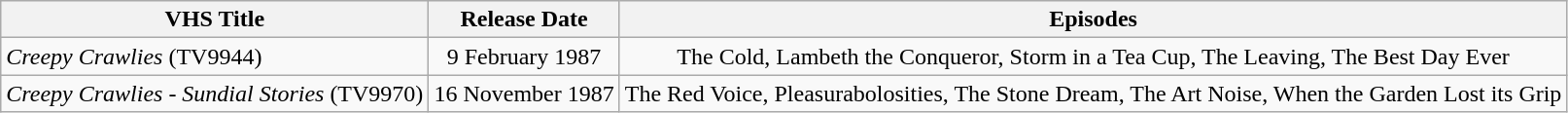<table class="wikitable">
<tr>
<th>VHS Title</th>
<th>Release Date</th>
<th>Episodes</th>
</tr>
<tr>
<td><em>Creepy Crawlies</em> (TV9944)</td>
<td align="center">9 February 1987</td>
<td align="center">The Cold, Lambeth the Conqueror, Storm in a Tea Cup, The Leaving, The Best Day Ever</td>
</tr>
<tr>
<td><em>Creepy Crawlies - Sundial Stories</em> (TV9970)</td>
<td align="center">16 November 1987</td>
<td align="center">The Red Voice, Pleasurabolosities, The Stone Dream, The Art Noise, When the Garden Lost its Grip</td>
</tr>
</table>
